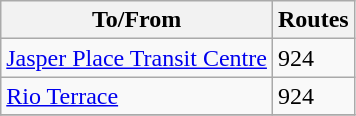<table class="wikitable mw-collapsible mw-collapsed" style="font-size: 100%" width=align=>
<tr>
<th>To/From</th>
<th>Routes</th>
</tr>
<tr>
<td><a href='#'>Jasper Place Transit Centre</a></td>
<td>924</td>
</tr>
<tr>
<td><a href='#'>Rio Terrace</a></td>
<td>924</td>
</tr>
<tr>
</tr>
</table>
